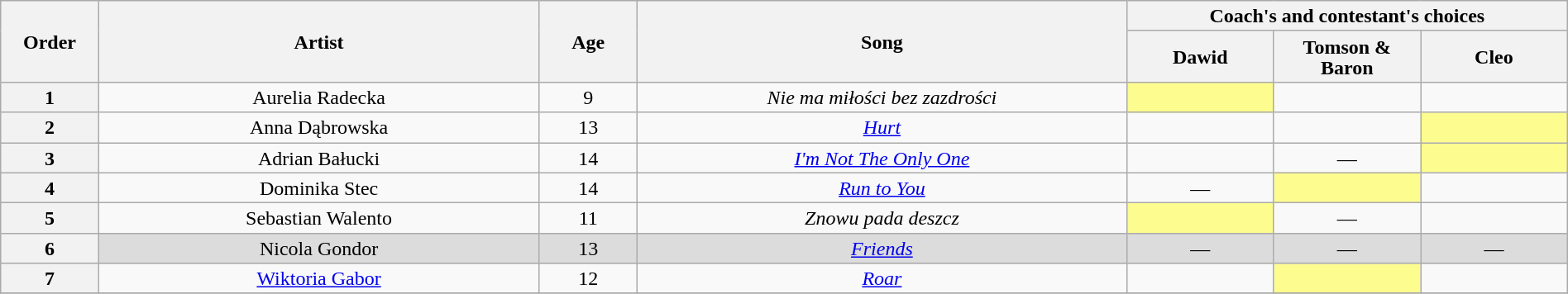<table class="wikitable" style="text-align:center; line-height:17px; width:100%;">
<tr>
<th scope="col" rowspan="2" style="width:04%;">Order</th>
<th scope="col" rowspan="2" style="width:18%;">Artist</th>
<th scope="col" rowspan="2" style="width:04%;">Age</th>
<th scope="col" rowspan="2" style="width:20%;">Song</th>
<th colspan="3">Coach's and contestant's choices</th>
</tr>
<tr>
<th style="width:06%;">Dawid</th>
<th style="width:06%;">Tomson & Baron</th>
<th style="width:06%;">Cleo</th>
</tr>
<tr>
<th>1</th>
<td>Aurelia Radecka</td>
<td>9</td>
<td><em>Nie ma miłości bez zazdrości</em></td>
<td style="background:#fdfc8f;"><strong></strong></td>
<td><strong></strong></td>
<td><strong></strong></td>
</tr>
<tr>
<th>2</th>
<td>Anna Dąbrowska</td>
<td>13</td>
<td><em><a href='#'>Hurt</a></em></td>
<td><strong></strong></td>
<td><strong></strong></td>
<td style="background:#fdfc8f;"><strong></strong></td>
</tr>
<tr>
<th>3</th>
<td>Adrian Bałucki</td>
<td>14</td>
<td><em><a href='#'>I'm Not The Only One</a></em></td>
<td><strong></strong></td>
<td>—</td>
<td style="background:#fdfc8f;"><strong></strong></td>
</tr>
<tr>
<th>4</th>
<td>Dominika Stec</td>
<td>14</td>
<td><em><a href='#'>Run to You</a></em></td>
<td>—</td>
<td style="background:#fdfc8f;"><strong></strong></td>
<td><strong></strong></td>
</tr>
<tr>
<th>5</th>
<td>Sebastian Walento</td>
<td>11</td>
<td><em>Znowu pada deszcz</em></td>
<td style="background:#fdfc8f;"><strong></strong></td>
<td>—</td>
<td><strong></strong></td>
</tr>
<tr style="background:#DCDCDC;">
<th>6</th>
<td>Nicola Gondor</td>
<td>13</td>
<td><em><a href='#'>Friends</a></em></td>
<td>—</td>
<td>—</td>
<td>—</td>
</tr>
<tr>
<th>7</th>
<td><a href='#'>Wiktoria Gabor</a></td>
<td>12</td>
<td><em><a href='#'>Roar</a></em></td>
<td><strong></strong></td>
<td style="background:#fdfc8f;"><strong></strong></td>
<td><strong></strong></td>
</tr>
<tr>
</tr>
</table>
